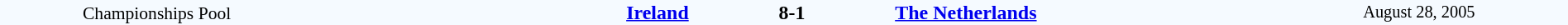<table style="width: 100%; background:#F5FAFF;" cellspacing="0">
<tr>
<td align=center rowspan=3 width=20% style=font-size:90%>Championships Pool</td>
</tr>
<tr>
<td width=24% align=right><strong><a href='#'>Ireland</a></strong></td>
<td align=center width=13%><strong>8-1</strong></td>
<td width=24%><strong><a href='#'>The Netherlands</a></strong></td>
<td style=font-size:85% rowspan=3 align=center>August 28, 2005</td>
</tr>
</table>
